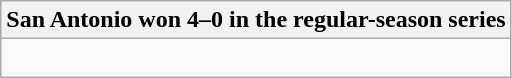<table class="wikitable collapsible collapsed">
<tr>
<th>San Antonio won 4–0 in the regular-season series</th>
</tr>
<tr>
<td><br>


</td>
</tr>
</table>
